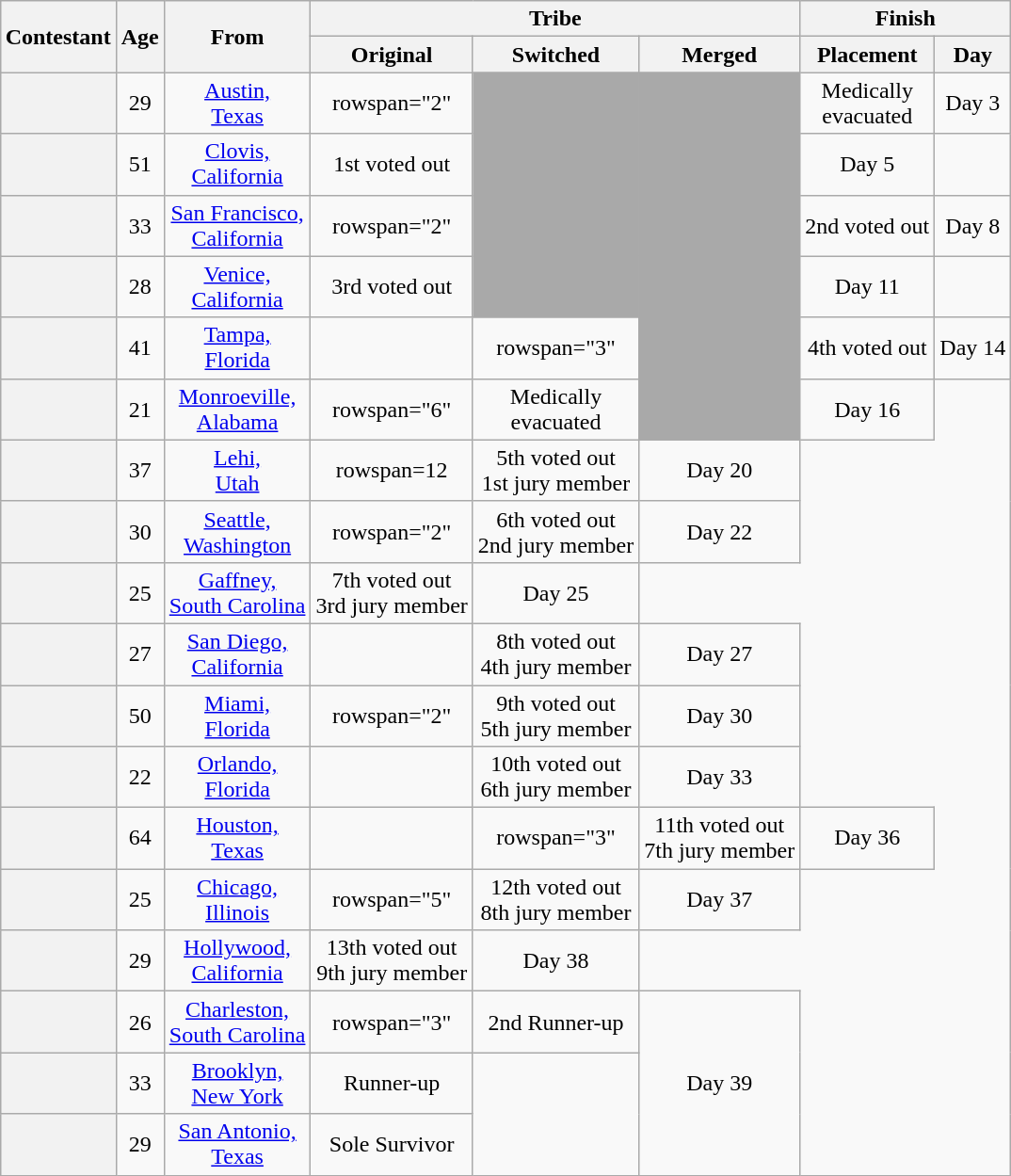<table class="wikitable sortable" style="margin:auto; text-align:center">
<tr>
<th rowspan="2" scope="col">Contestant</th>
<th rowspan="2" scope="col">Age</th>
<th rowspan="2" scope="col" class=unsortable>From</th>
<th colspan="3" scope="colgroup">Tribe</th>
<th colspan="2" scope="colgroup">Finish</th>
</tr>
<tr>
<th scope="col">Original</th>
<th scope="col">Switched</th>
<th scope="col" class=unsortable>Merged</th>
<th scope="col" class=unsortable>Placement</th>
<th scope="col" class=unsortable>Day</th>
</tr>
<tr>
<th scope="row" style=text-align:left></th>
<td>29</td>
<td><a href='#'>Austin,<br>Texas</a></td>
<td>rowspan="2" </td>
<td style="background:darkgrey;" rowspan="4"></td>
<td style="background:darkgrey;" rowspan="6"></td>
<td>Medically<br>evacuated</td>
<td>Day 3</td>
</tr>
<tr>
<th scope="row" style=text-align:left></th>
<td>51</td>
<td><a href='#'>Clovis,<br>California</a></td>
<td>1st voted out</td>
<td>Day 5</td>
</tr>
<tr>
<th scope="row" style=text-align:left></th>
<td>33</td>
<td><a href='#'>San Francisco,<br>California</a></td>
<td>rowspan="2" </td>
<td>2nd voted out</td>
<td>Day 8</td>
</tr>
<tr>
<th scope="row" style=text-align:left></th>
<td>28</td>
<td><a href='#'>Venice,<br>California</a></td>
<td>3rd voted out</td>
<td>Day 11</td>
</tr>
<tr>
<th scope="row" style=text-align:left></th>
<td>41</td>
<td><a href='#'>Tampa,<br>Florida</a></td>
<td></td>
<td>rowspan="3" </td>
<td>4th voted out</td>
<td>Day 14</td>
</tr>
<tr>
<th scope="row" style=text-align:left></th>
<td>21</td>
<td><a href='#'>Monroeville,<br>Alabama</a></td>
<td>rowspan="6" </td>
<td>Medically<br>evacuated</td>
<td>Day 16</td>
</tr>
<tr>
<th scope="row" style=text-align:left></th>
<td>37</td>
<td><a href='#'>Lehi,<br>Utah</a></td>
<td>rowspan=12 </td>
<td>5th voted out<br>1st jury member</td>
<td>Day 20</td>
</tr>
<tr>
<th scope="row" style=text-align:left></th>
<td>30</td>
<td><a href='#'>Seattle,<br>Washington</a></td>
<td>rowspan="2" </td>
<td>6th voted out<br>2nd jury member</td>
<td>Day 22</td>
</tr>
<tr>
<th scope="row" style=text-align:left></th>
<td>25</td>
<td><a href='#'>Gaffney,<br>South Carolina</a></td>
<td>7th voted out<br>3rd jury member</td>
<td>Day 25</td>
</tr>
<tr>
<th scope="row" style=text-align:left></th>
<td>27</td>
<td><a href='#'>San Diego,<br>California</a></td>
<td></td>
<td>8th voted out<br>4th jury member</td>
<td>Day 27</td>
</tr>
<tr>
<th scope="row" style=text-align:left></th>
<td>50</td>
<td><a href='#'>Miami,<br>Florida</a></td>
<td>rowspan="2" </td>
<td>9th voted out<br>5th jury member</td>
<td>Day 30</td>
</tr>
<tr>
<th scope="row" style=text-align:left></th>
<td>22</td>
<td><a href='#'>Orlando,<br>Florida</a></td>
<td></td>
<td>10th voted out<br>6th jury member</td>
<td>Day 33</td>
</tr>
<tr>
<th scope="row" style=text-align:left></th>
<td>64</td>
<td><a href='#'>Houston,<br>Texas</a></td>
<td></td>
<td>rowspan="3" </td>
<td>11th voted out<br>7th jury member</td>
<td>Day 36</td>
</tr>
<tr>
<th scope="row" style=text-align:left></th>
<td>25</td>
<td><a href='#'>Chicago,<br>Illinois</a></td>
<td>rowspan="5" </td>
<td>12th voted out<br>8th jury member</td>
<td>Day 37</td>
</tr>
<tr>
<th scope="row" style=text-align:left></th>
<td>29</td>
<td><a href='#'>Hollywood,<br>California</a></td>
<td>13th voted out<br>9th jury member</td>
<td>Day 38</td>
</tr>
<tr>
<th scope="row" style=text-align:left></th>
<td>26</td>
<td><a href='#'>Charleston,<br>South Carolina</a></td>
<td>rowspan="3" </td>
<td>2nd Runner-up</td>
<td rowspan="3">Day 39</td>
</tr>
<tr>
<th scope="row" style=text-align:left></th>
<td>33</td>
<td><a href='#'>Brooklyn,<br>New York</a></td>
<td>Runner-up</td>
</tr>
<tr>
<th scope="row" style=text-align:left></th>
<td>29</td>
<td><a href='#'>San Antonio,<br>Texas</a></td>
<td>Sole Survivor</td>
</tr>
</table>
